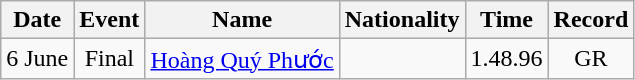<table class="wikitable" style="text-align:center;">
<tr>
<th>Date</th>
<th>Event</th>
<th>Name</th>
<th>Nationality</th>
<th>Time</th>
<th>Record</th>
</tr>
<tr>
<td>6 June</td>
<td>Final</td>
<td align=left><a href='#'>Hoàng Quý Phước</a></td>
<td align=left></td>
<td>1.48.96</td>
<td align=center>GR</td>
</tr>
</table>
